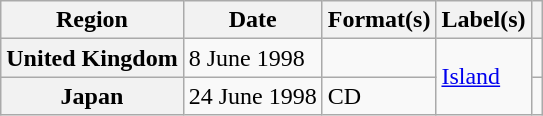<table class="wikitable plainrowheaders">
<tr>
<th scope="col">Region</th>
<th scope="col">Date</th>
<th scope="col">Format(s)</th>
<th scope="col">Label(s)</th>
<th scope="col"></th>
</tr>
<tr>
<th scope="row">United Kingdom</th>
<td>8 June 1998</td>
<td></td>
<td rowspan="2"><a href='#'>Island</a></td>
<td></td>
</tr>
<tr>
<th scope="row">Japan</th>
<td>24 June 1998</td>
<td>CD</td>
<td></td>
</tr>
</table>
